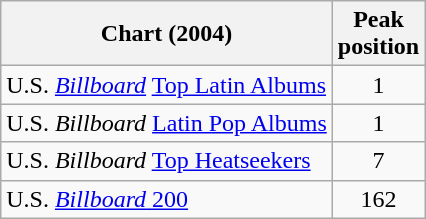<table class="wikitable">
<tr>
<th>Chart (2004)</th>
<th>Peak<br>position</th>
</tr>
<tr>
<td>U.S. <em><a href='#'>Billboard</a></em> <a href='#'>Top Latin Albums</a></td>
<td align="center">1</td>
</tr>
<tr>
<td>U.S. <em>Billboard</em> <a href='#'>Latin Pop Albums</a></td>
<td align="center">1</td>
</tr>
<tr>
<td>U.S. <em>Billboard</em> <a href='#'>Top Heatseekers</a></td>
<td align="center">7</td>
</tr>
<tr>
<td>U.S. <a href='#'><em>Billboard</em> 200</a></td>
<td align="center">162</td>
</tr>
</table>
